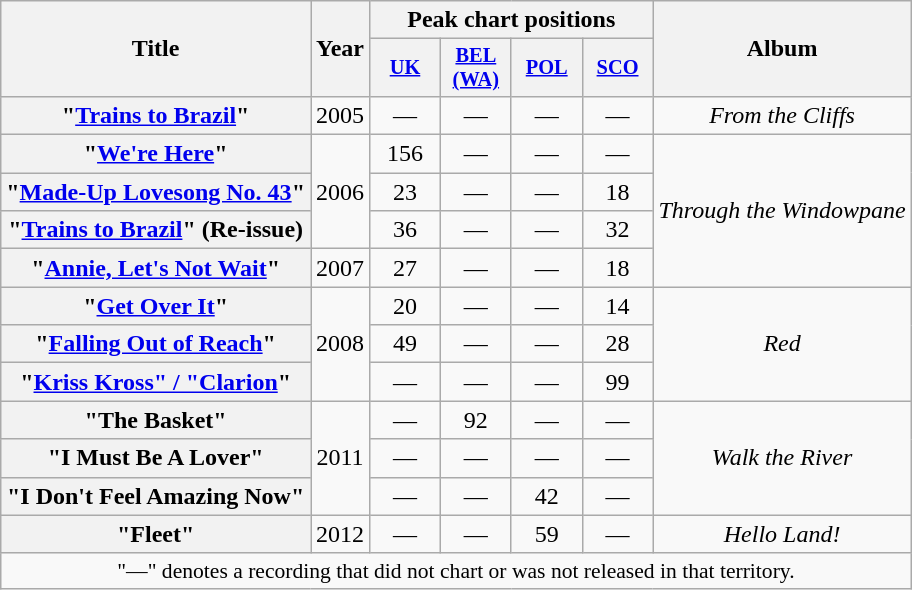<table class="wikitable plainrowheaders" style="text-align:center;" border="1">
<tr>
<th scope="col" rowspan="2">Title</th>
<th scope="col" rowspan="2">Year</th>
<th scope="col" colspan="4">Peak chart positions</th>
<th scope="col" rowspan="2">Album</th>
</tr>
<tr>
<th scope="col" style="width:3em;font-size:85%;"><a href='#'>UK</a><br></th>
<th scope="col" style="width:3em;font-size:85%;"><a href='#'>BEL<br>(WA)</a><br></th>
<th scope="col" style="width:3em;font-size:85%;"><a href='#'>POL</a><br></th>
<th scope="col" style="width:3em;font-size:85%;"><a href='#'>SCO</a><br></th>
</tr>
<tr>
<th scope="row">"<a href='#'>Trains to Brazil</a>"</th>
<td>2005</td>
<td>—</td>
<td>—</td>
<td>—</td>
<td>—</td>
<td rowspan="1"><em>From the Cliffs</em></td>
</tr>
<tr>
<th scope="row">"<a href='#'>We're Here</a>"</th>
<td rowspan="3">2006</td>
<td>156</td>
<td>—</td>
<td>—</td>
<td>—</td>
<td rowspan="4"><em>Through the Windowpane</em></td>
</tr>
<tr>
<th scope="row">"<a href='#'>Made-Up Lovesong No. 43</a>"</th>
<td>23</td>
<td>—</td>
<td>—</td>
<td>18</td>
</tr>
<tr>
<th scope="row">"<a href='#'>Trains to Brazil</a>" (Re-issue)</th>
<td>36</td>
<td>—</td>
<td>—</td>
<td>32</td>
</tr>
<tr>
<th scope="row">"<a href='#'>Annie, Let's Not Wait</a>"</th>
<td>2007</td>
<td>27</td>
<td>—</td>
<td>—</td>
<td>18</td>
</tr>
<tr>
<th scope="row">"<a href='#'>Get Over It</a>"</th>
<td rowspan="3">2008</td>
<td>20</td>
<td>—</td>
<td>—</td>
<td>14</td>
<td rowspan="3"><em>Red</em></td>
</tr>
<tr>
<th scope="row">"<a href='#'>Falling Out of Reach</a>"</th>
<td>49</td>
<td>—</td>
<td>—</td>
<td>28</td>
</tr>
<tr>
<th scope="row">"<a href='#'>Kriss Kross" / "Clarion</a>"</th>
<td>—</td>
<td>—</td>
<td>—</td>
<td>99</td>
</tr>
<tr>
<th scope="row">"The Basket"</th>
<td rowspan="3">2011</td>
<td>—</td>
<td>92</td>
<td>—</td>
<td>—</td>
<td rowspan="3"><em>Walk the River</em></td>
</tr>
<tr>
<th scope="row">"I Must Be A Lover"</th>
<td>—</td>
<td>—</td>
<td>—</td>
<td>—</td>
</tr>
<tr>
<th scope="row">"I Don't Feel Amazing Now"</th>
<td>—</td>
<td>—</td>
<td>42</td>
<td>—</td>
</tr>
<tr>
<th scope="row">"Fleet"</th>
<td>2012</td>
<td>—</td>
<td>—</td>
<td>59</td>
<td>—</td>
<td><em>Hello Land!</em></td>
</tr>
<tr>
<td colspan="13" style="font-size:90%">"—" denotes a recording that did not chart or was not released in that territory.</td>
</tr>
</table>
